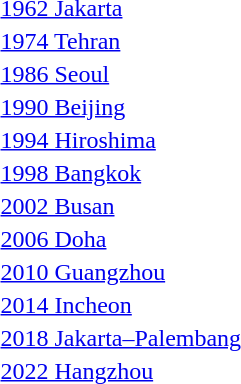<table>
<tr>
<td><a href='#'>1962 Jakarta</a></td>
<td></td>
<td></td>
<td></td>
</tr>
<tr>
<td><a href='#'>1974 Tehran</a></td>
<td></td>
<td></td>
<td></td>
</tr>
<tr>
<td><a href='#'>1986 Seoul</a></td>
<td></td>
<td></td>
<td></td>
</tr>
<tr>
<td><a href='#'>1990 Beijing</a></td>
<td></td>
<td></td>
<td></td>
</tr>
<tr>
<td><a href='#'>1994 Hiroshima</a></td>
<td></td>
<td></td>
<td></td>
</tr>
<tr>
<td><a href='#'>1998 Bangkok</a></td>
<td></td>
<td></td>
<td></td>
</tr>
<tr>
<td><a href='#'>2002 Busan</a></td>
<td></td>
<td></td>
<td></td>
</tr>
<tr>
<td rowspan=2><a href='#'>2006 Doha</a></td>
<td rowspan=2></td>
<td rowspan=2></td>
<td></td>
</tr>
<tr>
<td></td>
</tr>
<tr>
<td rowspan=2><a href='#'>2010 Guangzhou</a></td>
<td rowspan=2></td>
<td rowspan=2></td>
<td></td>
</tr>
<tr>
<td></td>
</tr>
<tr>
<td rowspan=2><a href='#'>2014 Incheon</a></td>
<td rowspan=2></td>
<td rowspan=2></td>
<td></td>
</tr>
<tr>
<td></td>
</tr>
<tr>
<td rowspan=2><a href='#'>2018 Jakarta–Palembang</a></td>
<td rowspan=2></td>
<td rowspan=2></td>
<td></td>
</tr>
<tr>
<td></td>
</tr>
<tr>
<td rowspan=2><a href='#'>2022 Hangzhou</a></td>
<td rowspan=2></td>
<td rowspan=2></td>
<td></td>
</tr>
<tr>
<td></td>
</tr>
</table>
